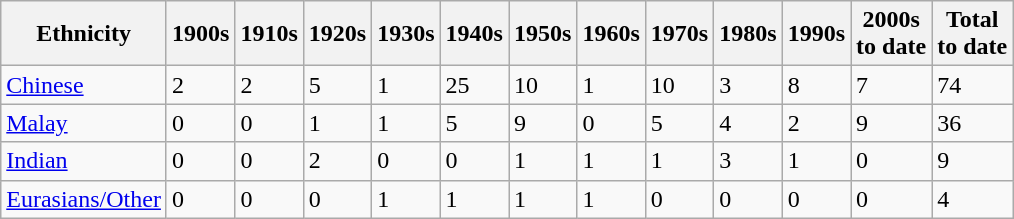<table class="wikitable sortable">
<tr>
<th>Ethnicity</th>
<th>1900s</th>
<th>1910s</th>
<th>1920s</th>
<th>1930s</th>
<th>1940s</th>
<th>1950s</th>
<th>1960s</th>
<th>1970s</th>
<th>1980s</th>
<th>1990s</th>
<th>2000s<br>to date</th>
<th>Total<br>to date</th>
</tr>
<tr>
<td><a href='#'>Chinese</a></td>
<td>2</td>
<td>2</td>
<td>5</td>
<td>1</td>
<td>25</td>
<td>10</td>
<td>1</td>
<td>10</td>
<td>3</td>
<td>8</td>
<td>7</td>
<td>74</td>
</tr>
<tr>
<td><a href='#'>Malay</a></td>
<td>0</td>
<td>0</td>
<td>1</td>
<td>1</td>
<td>5</td>
<td>9</td>
<td>0</td>
<td>5</td>
<td>4</td>
<td>2</td>
<td>9</td>
<td>36</td>
</tr>
<tr>
<td><a href='#'>Indian</a></td>
<td>0</td>
<td>0</td>
<td>2</td>
<td>0</td>
<td>0</td>
<td>1</td>
<td>1</td>
<td>1</td>
<td>3</td>
<td>1</td>
<td>0</td>
<td>9</td>
</tr>
<tr>
<td><a href='#'>Eurasians/Other</a></td>
<td>0</td>
<td>0</td>
<td>0</td>
<td>1</td>
<td>1</td>
<td>1</td>
<td>1</td>
<td>0</td>
<td>0</td>
<td>0</td>
<td>0</td>
<td>4</td>
</tr>
</table>
